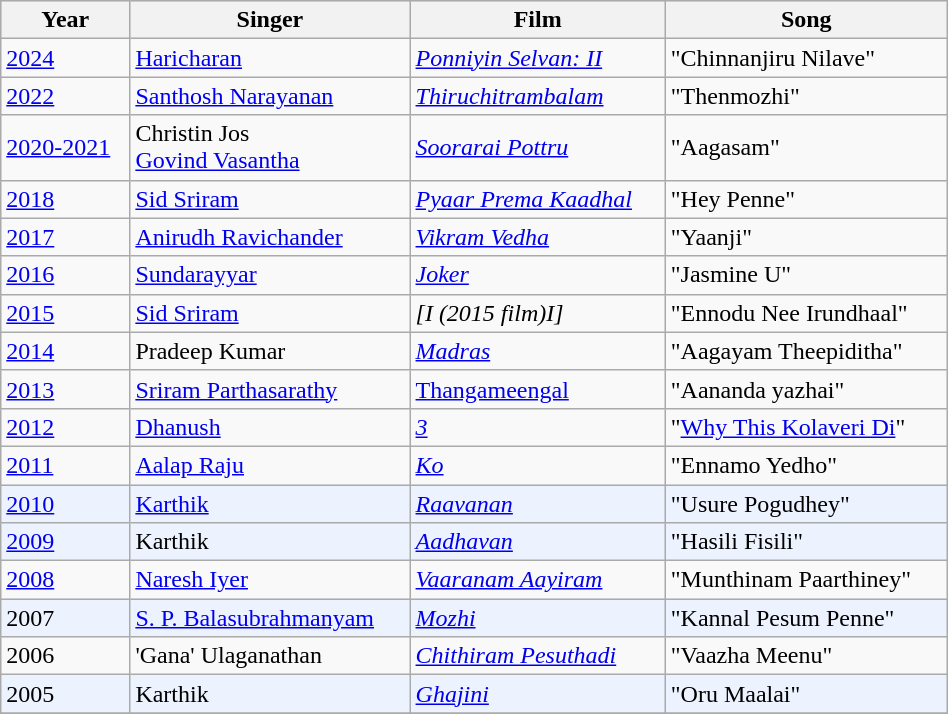<table class="wikitable sortable" width="50%">
<tr bgcolor="#d1e4fd">
<th>Year</th>
<th>Singer</th>
<th>Film</th>
<th>Song</th>
</tr>
<tr>
<td><a href='#'>2024</a></td>
<td><a href='#'>Haricharan</a></td>
<td><em><a href='#'>Ponniyin Selvan: II</a></em></td>
<td>"Chinnanjiru Nilave"</td>
</tr>
<tr>
<td><a href='#'>2022</a></td>
<td><a href='#'>Santhosh Narayanan</a></td>
<td><em><a href='#'>Thiruchitrambalam</a></em></td>
<td>"Thenmozhi"</td>
</tr>
<tr>
<td><a href='#'>2020-2021</a></td>
<td>Christin Jos<br><a href='#'>Govind Vasantha</a></td>
<td><em><a href='#'>Soorarai Pottru</a></em></td>
<td>"Aagasam"</td>
</tr>
<tr>
<td><a href='#'>2018</a></td>
<td><a href='#'>Sid Sriram</a></td>
<td><em><a href='#'>Pyaar Prema Kaadhal</a></em></td>
<td>"Hey Penne"</td>
</tr>
<tr>
<td><a href='#'>2017</a></td>
<td><a href='#'>Anirudh Ravichander</a></td>
<td><em><a href='#'>Vikram Vedha</a></em></td>
<td>"Yaanji"</td>
</tr>
<tr>
<td><a href='#'>2016</a></td>
<td><a href='#'>Sundarayyar</a></td>
<td><em><a href='#'>Joker</a></em></td>
<td>"Jasmine U"</td>
</tr>
<tr>
<td><a href='#'>2015</a></td>
<td><a href='#'>Sid Sriram</a></td>
<td><em>[I (2015 film)I]</em></td>
<td>"Ennodu Nee Irundhaal"</td>
</tr>
<tr>
<td><a href='#'>2014</a></td>
<td>Pradeep Kumar</td>
<td><em><a href='#'>Madras</a></em></td>
<td>"Aagayam Theepiditha"</td>
</tr>
<tr>
<td><a href='#'>2013</a></td>
<td><a href='#'>Sriram Parthasarathy</a></td>
<td><a href='#'>Thangameengal</a></td>
<td>"Aananda yazhai"</td>
</tr>
<tr>
<td><a href='#'>2012</a></td>
<td><a href='#'>Dhanush</a></td>
<td><em><a href='#'>3</a></em></td>
<td>"<a href='#'>Why This Kolaveri Di</a>"</td>
</tr>
<tr>
<td><a href='#'>2011</a></td>
<td><a href='#'>Aalap Raju</a></td>
<td><em><a href='#'>Ko</a></em></td>
<td>"Ennamo Yedho"</td>
</tr>
<tr bgcolor=#edf3fe>
<td><a href='#'>2010</a></td>
<td><a href='#'>Karthik</a></td>
<td><em><a href='#'>Raavanan</a></em></td>
<td>"Usure Pogudhey"</td>
</tr>
<tr bgcolor=#edf3fe>
<td><a href='#'>2009</a></td>
<td>Karthik</td>
<td><em><a href='#'>Aadhavan</a></em></td>
<td>"Hasili Fisili"</td>
</tr>
<tr>
<td><a href='#'>2008</a></td>
<td><a href='#'>Naresh Iyer</a></td>
<td><em><a href='#'>Vaaranam Aayiram</a></em></td>
<td>"Munthinam Paarthiney"</td>
</tr>
<tr bgcolor=#edf3fe>
<td>2007</td>
<td><a href='#'>S. P. Balasubrahmanyam</a></td>
<td><em><a href='#'>Mozhi</a></em></td>
<td>"Kannal Pesum Penne"</td>
</tr>
<tr>
<td>2006</td>
<td>'Gana' Ulaganathan</td>
<td><em><a href='#'>Chithiram Pesuthadi</a></em></td>
<td>"Vaazha Meenu"</td>
</tr>
<tr bgcolor=#edf3fe>
<td>2005</td>
<td>Karthik</td>
<td><em><a href='#'>Ghajini</a></em></td>
<td>"Oru Maalai"</td>
</tr>
<tr>
</tr>
</table>
